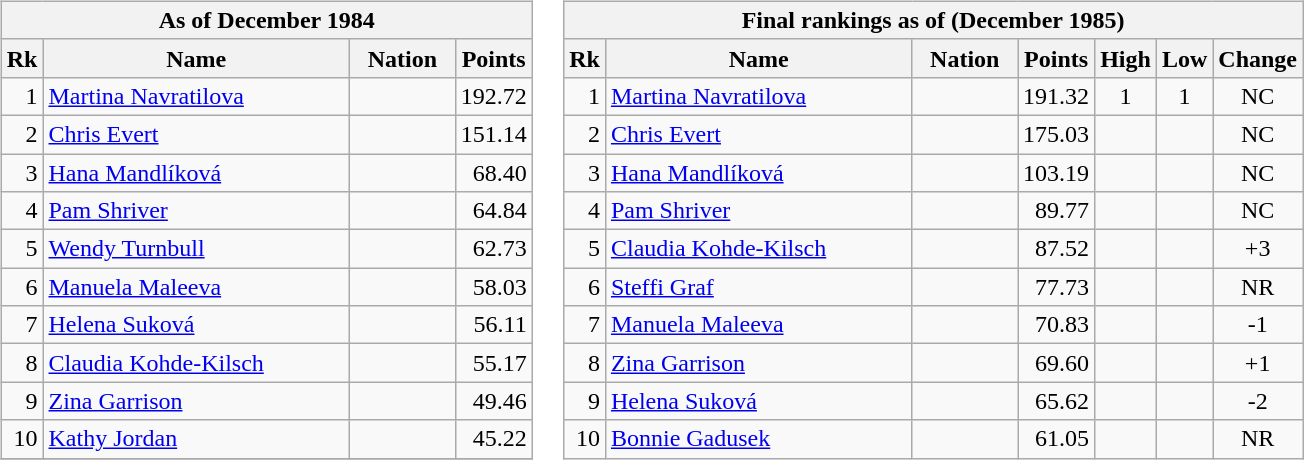<table>
<tr valign="top">
<td><br><table class="wikitable">
<tr>
<th colspan="4">As of December 1984</th>
</tr>
<tr>
<th>Rk</th>
<th width="197">Name</th>
<th width="63">Nation</th>
<th>Points</th>
</tr>
<tr>
<td align="right">1</td>
<td><a href='#'>Martina Navratilova</a></td>
<td></td>
<td align="right">192.72</td>
</tr>
<tr>
<td align="right">2</td>
<td><a href='#'>Chris Evert</a></td>
<td></td>
<td align="right">151.14</td>
</tr>
<tr>
<td align="right">3</td>
<td><a href='#'>Hana Mandlíková</a></td>
<td></td>
<td align="right">68.40</td>
</tr>
<tr>
<td align="right">4</td>
<td><a href='#'>Pam Shriver</a></td>
<td></td>
<td align="right">64.84</td>
</tr>
<tr>
<td align="right">5</td>
<td><a href='#'>Wendy Turnbull</a></td>
<td></td>
<td align="right">62.73</td>
</tr>
<tr>
<td align="right">6</td>
<td><a href='#'>Manuela Maleeva</a></td>
<td></td>
<td align="right">58.03</td>
</tr>
<tr>
<td align="right">7</td>
<td><a href='#'>Helena Suková</a></td>
<td></td>
<td align="right">56.11</td>
</tr>
<tr>
<td align="right">8</td>
<td><a href='#'>Claudia Kohde-Kilsch</a></td>
<td></td>
<td align="right">55.17</td>
</tr>
<tr>
<td align="right">9</td>
<td><a href='#'>Zina Garrison</a></td>
<td></td>
<td align="right">49.46</td>
</tr>
<tr>
<td align="right">10</td>
<td><a href='#'>Kathy Jordan</a></td>
<td></td>
<td align="right">45.22</td>
</tr>
<tr>
</tr>
</table>
</td>
<td><br><table class="wikitable">
<tr>
<th colspan="7">Final rankings as of (December 1985)</th>
</tr>
<tr valign="top">
<th>Rk</th>
<th width="197">Name</th>
<th width="63">Nation</th>
<th>Points</th>
<th>High</th>
<th>Low</th>
<th>Change</th>
</tr>
<tr>
<td align="right">1</td>
<td><a href='#'>Martina Navratilova</a></td>
<td></td>
<td align="right">191.32</td>
<td align="center">1</td>
<td align="center">1</td>
<td align="center">NC</td>
</tr>
<tr>
<td align="right">2</td>
<td><a href='#'>Chris Evert</a></td>
<td></td>
<td align="right">175.03</td>
<td align="center"></td>
<td align="center"></td>
<td align="center">NC</td>
</tr>
<tr>
<td align="right">3</td>
<td><a href='#'>Hana Mandlíková</a></td>
<td></td>
<td align="right">103.19</td>
<td align="center"></td>
<td align="center"></td>
<td align="center">NC</td>
</tr>
<tr>
<td align="right">4</td>
<td><a href='#'>Pam Shriver</a></td>
<td></td>
<td align="right">89.77</td>
<td align="center"></td>
<td align="center"></td>
<td align="center">NC</td>
</tr>
<tr>
<td align="right">5</td>
<td><a href='#'>Claudia Kohde-Kilsch</a></td>
<td></td>
<td align="right">87.52</td>
<td align="center"></td>
<td align="center"></td>
<td align="center">+3</td>
</tr>
<tr>
<td align="right">6</td>
<td><a href='#'>Steffi Graf</a></td>
<td></td>
<td align="right">77.73</td>
<td align="center"></td>
<td align="center"></td>
<td align="center">NR</td>
</tr>
<tr>
<td align="right">7</td>
<td><a href='#'>Manuela Maleeva</a></td>
<td></td>
<td align="right">70.83</td>
<td align="center"></td>
<td align="center"></td>
<td align="center">-1</td>
</tr>
<tr>
<td align="right">8</td>
<td><a href='#'>Zina Garrison</a></td>
<td></td>
<td align="right">69.60</td>
<td align="center"></td>
<td align="center"></td>
<td align="center">+1</td>
</tr>
<tr>
<td align="right">9</td>
<td><a href='#'>Helena Suková</a></td>
<td></td>
<td align="right">65.62</td>
<td align="center"></td>
<td align="center"></td>
<td align="center">-2</td>
</tr>
<tr>
<td align="right">10</td>
<td><a href='#'>Bonnie Gadusek</a></td>
<td></td>
<td align="right">61.05</td>
<td align="center"></td>
<td align="center"></td>
<td align="center">NR</td>
</tr>
</table>
</td>
</tr>
<tr>
</tr>
</table>
